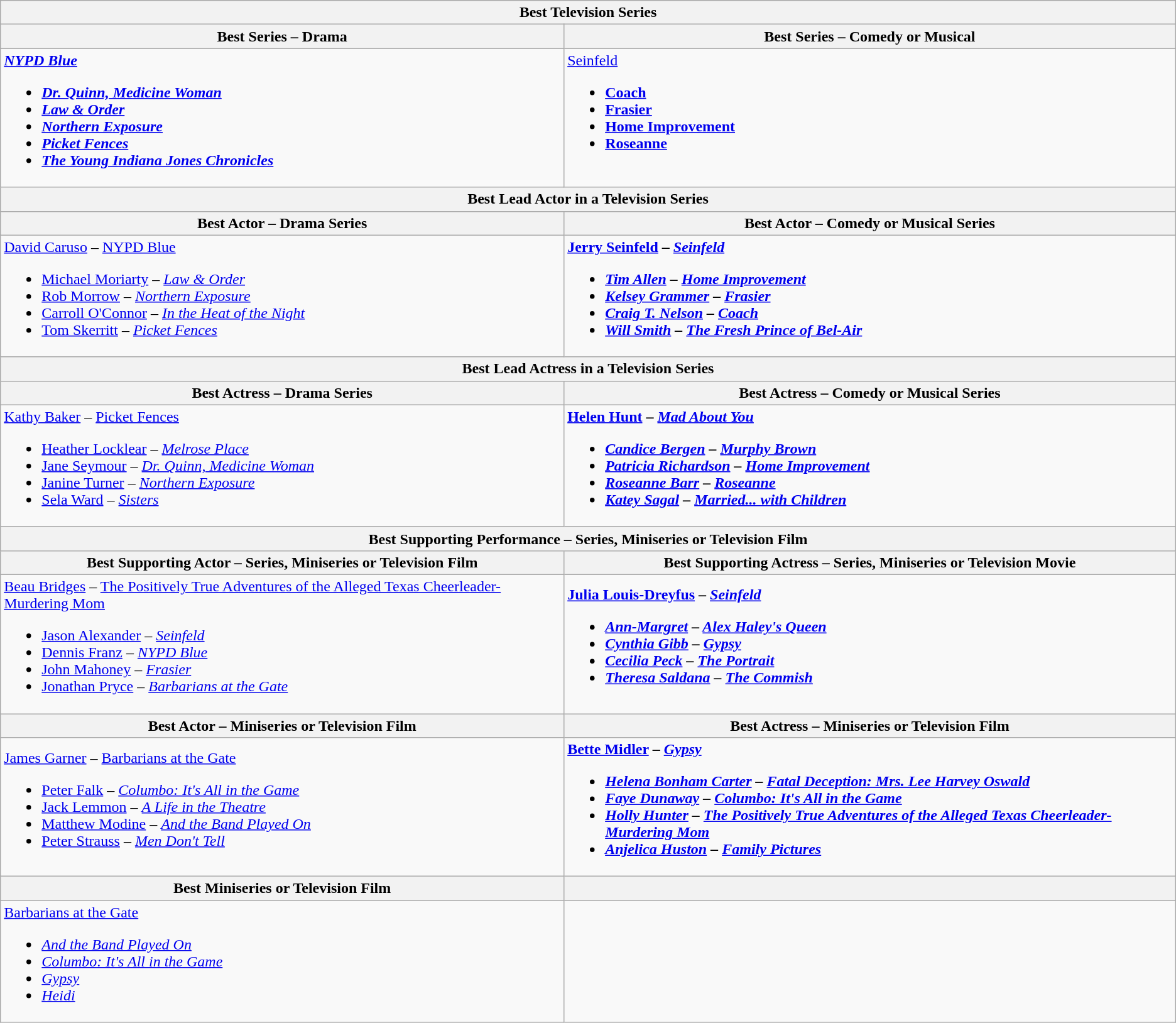<table class="wikitable" style="width=100%">
<tr>
<th colspan="2">Best Television Series</th>
</tr>
<tr>
<th style="width=50%">Best Series – Drama</th>
<th style="width=50%">Best Series – Comedy or Musical</th>
</tr>
<tr>
<td valign="top"><strong> <em><a href='#'>NYPD Blue</a><strong><em><br><ul><li></em><a href='#'>Dr. Quinn, Medicine Woman</a><em></li><li></em><a href='#'>Law & Order</a><em></li><li></em><a href='#'>Northern Exposure</a><em></li><li></em><a href='#'>Picket Fences</a><em></li><li></em><a href='#'>The Young Indiana Jones Chronicles</a><em></li></ul></td>
<td valign="top"></em></strong><a href='#'>Seinfeld</a><strong><em><br><ul><li></em><a href='#'>Coach</a><em></li><li></em><a href='#'>Frasier</a><em></li><li></em><a href='#'>Home Improvement</a><em></li><li></em><a href='#'>Roseanne</a><em></li></ul></td>
</tr>
<tr>
<th colspan="2">Best Lead Actor in a Television Series</th>
</tr>
<tr>
<th>Best Actor – Drama Series</th>
<th>Best Actor – Comedy or Musical Series</th>
</tr>
<tr>
<td></strong> <a href='#'>David Caruso</a> – </em><a href='#'>NYPD Blue</a></em></strong><br><ul><li><a href='#'>Michael Moriarty</a> – <em><a href='#'>Law & Order</a></em></li><li><a href='#'>Rob Morrow</a> – <em><a href='#'>Northern Exposure</a></em></li><li><a href='#'>Carroll O'Connor</a> – <em><a href='#'>In the Heat of the Night</a></em></li><li><a href='#'>Tom Skerritt</a> – <em><a href='#'>Picket Fences</a></em></li></ul></td>
<td><strong> <a href='#'>Jerry Seinfeld</a> – <em><a href='#'>Seinfeld</a><strong><em><br><ul><li><a href='#'>Tim Allen</a> – </em><a href='#'>Home Improvement</a><em></li><li><a href='#'>Kelsey Grammer</a> – </em><a href='#'>Frasier</a><em></li><li><a href='#'>Craig T. Nelson</a> – </em><a href='#'>Coach</a><em></li><li><a href='#'>Will Smith</a> – </em><a href='#'>The Fresh Prince of Bel-Air</a><em></li></ul></td>
</tr>
<tr>
<th colspan="2">Best Lead Actress in a Television Series</th>
</tr>
<tr>
<th>Best Actress – Drama Series</th>
<th>Best Actress – Comedy or Musical Series</th>
</tr>
<tr>
<td></strong> <a href='#'>Kathy Baker</a> – </em><a href='#'>Picket Fences</a></em></strong><br><ul><li><a href='#'>Heather Locklear</a> – <em><a href='#'>Melrose Place</a></em></li><li><a href='#'>Jane Seymour</a> – <em><a href='#'>Dr. Quinn, Medicine Woman</a></em></li><li><a href='#'>Janine Turner</a> – <em><a href='#'>Northern Exposure</a></em></li><li><a href='#'>Sela Ward</a> – <em><a href='#'>Sisters</a></em></li></ul></td>
<td><strong> <a href='#'>Helen Hunt</a> – <em><a href='#'>Mad About You</a><strong><em><br><ul><li><a href='#'>Candice Bergen</a> – </em><a href='#'>Murphy Brown</a><em></li><li><a href='#'>Patricia Richardson</a> – </em><a href='#'>Home Improvement</a><em></li><li><a href='#'>Roseanne Barr</a> – </em><a href='#'>Roseanne</a><em></li><li><a href='#'>Katey Sagal</a> – </em><a href='#'>Married... with Children</a><em></li></ul></td>
</tr>
<tr>
<th colspan="2">Best Supporting Performance – Series, Miniseries or Television Film</th>
</tr>
<tr>
<th>Best Supporting Actor – Series, Miniseries or Television Film</th>
<th>Best Supporting Actress – Series, Miniseries or Television Movie</th>
</tr>
<tr>
<td></strong> <a href='#'>Beau Bridges</a> – </em><a href='#'>The Positively True Adventures of the Alleged Texas Cheerleader-Murdering Mom</a></em></strong><br><ul><li><a href='#'>Jason Alexander</a> – <em><a href='#'>Seinfeld</a></em></li><li><a href='#'>Dennis Franz</a> – <em><a href='#'>NYPD Blue</a></em></li><li><a href='#'>John Mahoney</a> – <em><a href='#'>Frasier</a></em></li><li><a href='#'>Jonathan Pryce</a> – <em><a href='#'>Barbarians at the Gate</a></em></li></ul></td>
<td><strong> <a href='#'>Julia Louis-Dreyfus</a> – <em><a href='#'>Seinfeld</a><strong><em><br><ul><li><a href='#'>Ann-Margret</a> – </em><a href='#'>Alex Haley's Queen</a><em></li><li><a href='#'>Cynthia Gibb</a> – </em><a href='#'>Gypsy</a><em></li><li><a href='#'>Cecilia Peck</a> – </em><a href='#'>The Portrait</a><em></li><li><a href='#'>Theresa Saldana</a> – </em><a href='#'>The Commish</a><em></li></ul></td>
</tr>
<tr>
<th>Best Actor – Miniseries or Television Film</th>
<th>Best Actress – Miniseries or Television Film</th>
</tr>
<tr>
<td></strong> <a href='#'>James Garner</a> – </em><a href='#'>Barbarians at the Gate</a></em></strong><br><ul><li><a href='#'>Peter Falk</a> – <em><a href='#'>Columbo: It's All in the Game</a></em></li><li><a href='#'>Jack Lemmon</a> – <em><a href='#'>A Life in the Theatre</a></em></li><li><a href='#'>Matthew Modine</a> – <em><a href='#'>And the Band Played On</a></em></li><li><a href='#'>Peter Strauss</a> – <em><a href='#'>Men Don't Tell</a></em></li></ul></td>
<td><strong> <a href='#'>Bette Midler</a> – <em><a href='#'>Gypsy</a><strong><em><br><ul><li><a href='#'>Helena Bonham Carter</a> – </em><a href='#'>Fatal Deception: Mrs. Lee Harvey Oswald</a><em></li><li><a href='#'>Faye Dunaway</a> – </em><a href='#'>Columbo: It's All in the Game</a><em></li><li><a href='#'>Holly Hunter</a> – </em><a href='#'>The Positively True Adventures of the Alleged Texas Cheerleader-Murdering Mom</a><em></li><li><a href='#'>Anjelica Huston</a> – </em><a href='#'>Family Pictures</a><em></li></ul></td>
</tr>
<tr>
<th>Best Miniseries or Television Film</th>
<th></th>
</tr>
<tr>
<td></strong> </em><a href='#'>Barbarians at the Gate</a></em></strong><br><ul><li><em><a href='#'>And the Band Played On</a></em></li><li><em><a href='#'>Columbo: It's All in the Game</a></em></li><li><em><a href='#'>Gypsy</a></em></li><li><em><a href='#'>Heidi</a></em></li></ul></td>
<td></td>
</tr>
</table>
